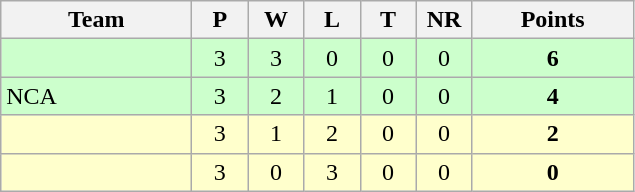<table class="wikitable" style="text-align:center;">
<tr>
<th width=120>Team</th>
<th width=30 abbr="Played">P</th>
<th width=30 abbr="Won">W</th>
<th width=30 abbr="Lost">L</th>
<th width=30 abbr="Tied">T</th>
<th width=30 abbr="No result">NR</th>
<th width=100 abbr="Points">Points</th>
</tr>
<tr bgcolor=ccffcc>
<td align="left"></td>
<td>3</td>
<td>3</td>
<td>0</td>
<td>0</td>
<td>0</td>
<td><strong>6</strong></td>
</tr>
<tr bgcolor=ccffcc>
<td align="left"> NCA</td>
<td>3</td>
<td>2</td>
<td>1</td>
<td>0</td>
<td>0</td>
<td><strong>4</strong></td>
</tr>
<tr bgcolor=ffffcc>
<td align="left"></td>
<td>3</td>
<td>1</td>
<td>2</td>
<td>0</td>
<td>0</td>
<td><strong>2</strong></td>
</tr>
<tr bgcolor=ffffcc>
<td align="left"></td>
<td>3</td>
<td>0</td>
<td>3</td>
<td>0</td>
<td>0</td>
<td><strong>0</strong></td>
</tr>
</table>
